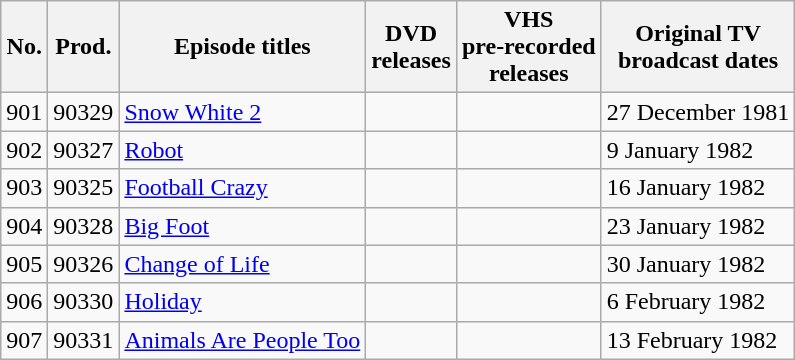<table class="wikitable sortable">
<tr>
<th>No.</th>
<th>Prod.</th>
<th>Episode titles</th>
<th>DVD <br>releases</th>
<th>VHS <br>pre-recorded <br>releases</th>
<th>Original TV <br>broadcast dates</th>
</tr>
<tr>
<td>901</td>
<td>90329</td>
<td><a href='#'>Snow White 2</a></td>
<td></td>
<td></td>
<td>27 December 1981</td>
</tr>
<tr>
<td>902</td>
<td>90327</td>
<td><a href='#'>Robot</a></td>
<td></td>
<td></td>
<td>9 January 1982</td>
</tr>
<tr>
<td>903</td>
<td>90325</td>
<td><a href='#'>Football Crazy</a></td>
<td></td>
<td></td>
<td>16 January 1982</td>
</tr>
<tr>
<td>904</td>
<td>90328</td>
<td><a href='#'>Big Foot</a></td>
<td></td>
<td></td>
<td>23 January 1982</td>
</tr>
<tr>
<td>905</td>
<td>90326</td>
<td><a href='#'>Change of Life</a></td>
<td></td>
<td></td>
<td>30 January 1982</td>
</tr>
<tr>
<td>906</td>
<td>90330</td>
<td><a href='#'>Holiday</a></td>
<td></td>
<td></td>
<td>6 February 1982</td>
</tr>
<tr>
<td>907</td>
<td>90331</td>
<td><a href='#'>Animals Are People Too</a></td>
<td></td>
<td></td>
<td>13 February 1982</td>
</tr>
</table>
